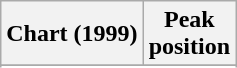<table class="wikitable sortable plainrowheaders" style="text-align:center">
<tr>
<th scope="col">Chart (1999)</th>
<th scope="col">Peak<br>position</th>
</tr>
<tr>
</tr>
<tr>
</tr>
<tr>
</tr>
</table>
